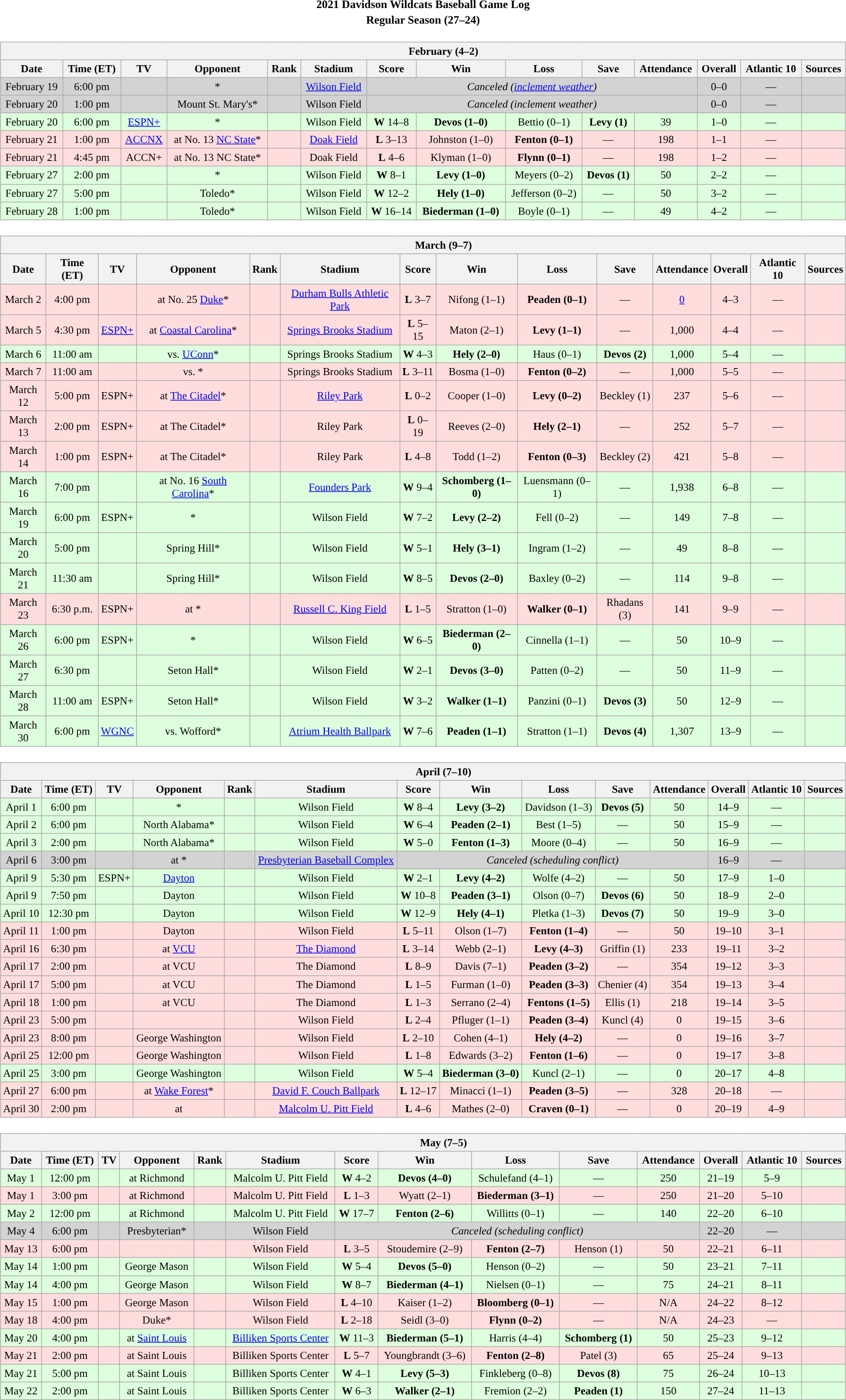<table class="toccolours" width=95% style="clear:both; margin:1.5em auto; text-align:center;">
<tr>
<th colspan=2>2021 Davidson Wildcats Baseball Game Log</th>
</tr>
<tr>
<th colspan=2>Regular Season (27–24)</th>
</tr>
<tr valign="top">
<td><br><table class="wikitable collapsible collapsed" style="margin:auto; width:100%; text-align:center; font-size:95%">
<tr>
<th colspan=14 style="padding-left:4em;">February (4–2)</th>
</tr>
<tr>
<th bgcolor="#DDDDFF">Date</th>
<th bgcolor="#DDDDFF">Time (ET)</th>
<th bgcolor="#DDDDFF">TV</th>
<th bgcolor="#DDDDFF">Opponent</th>
<th bgcolor="#DDDDFF">Rank</th>
<th bgcolor="#DDDDFF">Stadium</th>
<th bgcolor="#DDDDFF">Score</th>
<th bgcolor="#DDDDFF">Win</th>
<th bgcolor="#DDDDFF">Loss</th>
<th bgcolor="#DDDDFF">Save</th>
<th bgcolor="#DDDDFF">Attendance</th>
<th bgcolor="#DDDDFF">Overall</th>
<th bgcolor="#DDDDFF">Atlantic 10</th>
<th bgcolor="#DDDDFF">Sources</th>
</tr>
<tr align="center" bgcolor="d3d3d3">
<td>February 19</td>
<td>6:00 pm</td>
<td></td>
<td>*</td>
<td></td>
<td><a href='#'>Wilson Field</a><br></td>
<td colspan="5"><em>Canceled (<a href='#'>inclement weather</a>)</em></td>
<td>0–0</td>
<td>—</td>
<td></td>
</tr>
<tr align="center" bgcolor="d3d3d3">
<td>February 20</td>
<td>1:00 pm</td>
<td></td>
<td>Mount St. Mary's*</td>
<td></td>
<td>Wilson Field</td>
<td colspan="5"><em>Canceled (inclement weather)</em></td>
<td>0–0</td>
<td>—</td>
<td></td>
</tr>
<tr align="center" bgcolor="ddffdd">
<td>February 20</td>
<td>6:00 pm</td>
<td><a href='#'>ESPN+</a></td>
<td>*</td>
<td></td>
<td>Wilson Field</td>
<td><strong>W</strong> 14–8</td>
<td><strong>Devos (1–0)</strong></td>
<td>Bettio (0–1)</td>
<td><strong>Levy (1)</strong></td>
<td>39</td>
<td>1–0</td>
<td>—</td>
<td></td>
</tr>
<tr align="center" bgcolor="ffdddd">
<td>February 21</td>
<td>1:00 pm</td>
<td><a href='#'>ACCNX</a></td>
<td>at No. 13 <a href='#'>NC State</a>*</td>
<td></td>
<td><a href='#'>Doak Field</a><br></td>
<td><strong>L</strong> 3–13</td>
<td>Johnston (1–0)</td>
<td><strong>Fenton (0–1)</strong></td>
<td>—</td>
<td>198</td>
<td>1–1</td>
<td>—</td>
<td></td>
</tr>
<tr align="center" bgcolor="ffdddd">
<td>February 21</td>
<td>4:45 pm</td>
<td>ACCN+</td>
<td>at No. 13 NC State*</td>
<td></td>
<td>Doak Field</td>
<td><strong>L</strong> 4–6</td>
<td>Klyman (1–0)</td>
<td><strong>Flynn (0–1)</strong></td>
<td>—</td>
<td>198</td>
<td>1–2</td>
<td>—</td>
<td></td>
</tr>
<tr align="center" bgcolor="ddffdd">
<td>February 27</td>
<td>2:00 pm</td>
<td></td>
<td>*</td>
<td></td>
<td>Wilson Field</td>
<td><strong>W</strong> 8–1</td>
<td><strong>Levy (1–0)</strong></td>
<td>Meyers (0–2)</td>
<td><strong>Devos (1)</strong></td>
<td>50</td>
<td>2–2</td>
<td>—</td>
<td></td>
</tr>
<tr align="center" bgcolor="ddffdd">
<td>February 27</td>
<td>5:00 pm</td>
<td></td>
<td>Toledo*</td>
<td></td>
<td>Wilson Field</td>
<td><strong>W</strong> 12–2</td>
<td><strong>Hely (1–0)</strong></td>
<td>Jefferson (0–2)</td>
<td>—</td>
<td>50</td>
<td>3–2</td>
<td>—</td>
<td></td>
</tr>
<tr align="center" bgcolor="ddffdd">
<td>February 28</td>
<td>1:00 pm</td>
<td></td>
<td>Toledo*</td>
<td></td>
<td>Wilson Field</td>
<td><strong>W</strong> 16–14</td>
<td><strong>Biederman (1–0)</strong></td>
<td>Boyle (0–1)</td>
<td>—</td>
<td>49</td>
<td>4–2</td>
<td>—</td>
<td></td>
</tr>
</table>
</td>
</tr>
<tr>
<td><br><table class="wikitable collapsible collapsed" style="margin:auto; width:100%; text-align:center; font-size:95%">
<tr>
<th colspan=14 style="padding-left:4em;">March (9–7)</th>
</tr>
<tr>
<th bgcolor="#DDDDFF">Date</th>
<th bgcolor="#DDDDFF">Time (ET)</th>
<th bgcolor="#DDDDFF">TV</th>
<th bgcolor="#DDDDFF">Opponent</th>
<th bgcolor="#DDDDFF">Rank</th>
<th bgcolor="#DDDDFF">Stadium</th>
<th bgcolor="#DDDDFF">Score</th>
<th bgcolor="#DDDDFF">Win</th>
<th bgcolor="#DDDDFF">Loss</th>
<th bgcolor="#DDDDFF">Save</th>
<th bgcolor="#DDDDFF">Attendance</th>
<th bgcolor="#DDDDFF">Overall</th>
<th bgcolor="#DDDDFF">Atlantic 10</th>
<th bgcolor="#DDDDFF">Sources</th>
</tr>
<tr align="center" bgcolor="FFDDDD">
<td>March 2</td>
<td>4:00 pm</td>
<td></td>
<td>at No. 25 <a href='#'>Duke</a>*</td>
<td></td>
<td><a href='#'>Durham Bulls Athletic Park</a><br></td>
<td><strong>L</strong> 3–7</td>
<td>Nifong (1–1)</td>
<td><strong>Peaden (0–1)</strong></td>
<td>—</td>
<td><a href='#'>0</a></td>
<td>4–3</td>
<td>—</td>
<td></td>
</tr>
<tr align="center" bgcolor="FFDDDD">
<td>March 5</td>
<td>4:30 pm</td>
<td><a href='#'>ESPN+</a></td>
<td>at <a href='#'>Coastal Carolina</a>*<br></td>
<td></td>
<td><a href='#'>Springs Brooks Stadium</a><br></td>
<td><strong>L</strong> 5–15</td>
<td>Maton (2–1)</td>
<td><strong>Levy (1–1)</strong></td>
<td>—</td>
<td>1,000</td>
<td>4–4</td>
<td>—</td>
<td></td>
</tr>
<tr align="center" bgcolor="DDFFDD">
<td>March 6</td>
<td>11:00 am</td>
<td></td>
<td>vs. <a href='#'>UConn</a>*<br></td>
<td></td>
<td>Springs Brooks Stadium</td>
<td><strong>W</strong> 4–3</td>
<td><strong>Hely (2–0)</strong></td>
<td>Haus (0–1)</td>
<td><strong>Devos (2)</strong></td>
<td>1,000</td>
<td>5–4</td>
<td>—</td>
<td></td>
</tr>
<tr align="center" bgcolor="FFDDDD">
<td>March 7</td>
<td>11:00 am</td>
<td></td>
<td>vs. *<br></td>
<td></td>
<td>Springs Brooks Stadium</td>
<td><strong>L</strong> 3–11</td>
<td>Bosma (1–0)</td>
<td><strong>Fenton (0–2)</strong></td>
<td>—</td>
<td>1,000</td>
<td>5–5</td>
<td>—</td>
<td></td>
</tr>
<tr align="center" bgcolor="FFDDDD">
<td>March 12</td>
<td>5:00 pm</td>
<td>ESPN+</td>
<td>at <a href='#'>The Citadel</a>*</td>
<td></td>
<td><a href='#'>Riley Park</a><br></td>
<td><strong>L</strong> 0–2</td>
<td>Cooper (1–0)</td>
<td><strong>Levy (0–2)</strong></td>
<td>Beckley (1)</td>
<td>237</td>
<td>5–6</td>
<td>—</td>
<td></td>
</tr>
<tr align="center" bgcolor="FFDDDD">
<td>March 13</td>
<td>2:00 pm</td>
<td>ESPN+</td>
<td>at The Citadel*</td>
<td></td>
<td>Riley Park</td>
<td><strong>L</strong> 0–19</td>
<td>Reeves (2–0)</td>
<td><strong>Hely (2–1)</strong></td>
<td>—</td>
<td>252</td>
<td>5–7</td>
<td>—</td>
<td></td>
</tr>
<tr align="center" bgcolor="FFDDDD">
<td>March 14</td>
<td>1:00 pm</td>
<td>ESPN+</td>
<td>at The Citadel*</td>
<td></td>
<td>Riley Park</td>
<td><strong>L</strong> 4–8</td>
<td>Todd (1–2)</td>
<td><strong>Fenton (0–3)</strong></td>
<td>Beckley (2)</td>
<td>421</td>
<td>5–8</td>
<td>—</td>
<td></td>
</tr>
<tr align="center" bgcolor="DDFFDD">
<td>March 16</td>
<td>7:00 pm</td>
<td></td>
<td>at No. 16 <a href='#'>South Carolina</a>*</td>
<td></td>
<td><a href='#'>Founders Park</a><br></td>
<td><strong>W</strong> 9–4</td>
<td><strong>Schomberg (1–0)</strong></td>
<td>Luensmann (0–1)</td>
<td>—</td>
<td>1,938</td>
<td>6–8</td>
<td>—</td>
<td></td>
</tr>
<tr align="center" bgcolor="DDFFDD">
<td>March 19</td>
<td>6:00 pm</td>
<td>ESPN+</td>
<td>*</td>
<td></td>
<td>Wilson Field</td>
<td><strong>W</strong> 7–2</td>
<td><strong>Levy (2–2)</strong></td>
<td>Fell (0–2)</td>
<td>—</td>
<td>149</td>
<td>7–8</td>
<td>—</td>
<td></td>
</tr>
<tr align="center" bgcolor="DDFFDD">
<td>March 20</td>
<td>5:00 pm</td>
<td></td>
<td>Spring Hill*</td>
<td></td>
<td>Wilson Field</td>
<td><strong>W</strong> 5–1</td>
<td><strong>Hely (3–1)</strong></td>
<td>Ingram (1–2)</td>
<td>—</td>
<td>49</td>
<td>8–8</td>
<td>—</td>
<td></td>
</tr>
<tr align="center" bgcolor="DDFFDD">
<td>March 21</td>
<td>11:30 am</td>
<td></td>
<td>Spring Hill*</td>
<td></td>
<td>Wilson Field</td>
<td><strong>W</strong> 8–5</td>
<td><strong>Devos (2–0)</strong></td>
<td>Baxley (0–2)</td>
<td>—</td>
<td>114</td>
<td>9–8</td>
<td>—</td>
<td></td>
</tr>
<tr align="center" bgcolor="FFDDDD">
<td>March 23</td>
<td>6:30 p.m.</td>
<td>ESPN+</td>
<td>at *</td>
<td></td>
<td><a href='#'>Russell C. King Field</a><br></td>
<td><strong>L</strong> 1–5</td>
<td>Stratton (1–0)</td>
<td><strong>Walker (0–1)</strong></td>
<td>Rhadans (3)</td>
<td>141</td>
<td>9–9</td>
<td>—</td>
<td></td>
</tr>
<tr align="center" bgcolor="DDFFDD">
<td>March 26</td>
<td>6:00 pm</td>
<td>ESPN+</td>
<td>*</td>
<td></td>
<td>Wilson Field</td>
<td><strong>W</strong> 6–5</td>
<td><strong>Biederman (2–0)</strong></td>
<td>Cinnella (1–1)</td>
<td>—</td>
<td>50</td>
<td>10–9</td>
<td>—</td>
<td></td>
</tr>
<tr align="center" bgcolor="DDFFDD">
<td>March 27</td>
<td>6:30 pm</td>
<td></td>
<td>Seton Hall*</td>
<td></td>
<td>Wilson Field</td>
<td><strong>W</strong> 2–1</td>
<td><strong>Devos (3–0)</strong></td>
<td>Patten (0–2)</td>
<td>—</td>
<td>50</td>
<td>11–9</td>
<td>—</td>
<td></td>
</tr>
<tr align="center" bgcolor="DDFFDD">
<td>March 28</td>
<td>11:00 am</td>
<td>ESPN+</td>
<td>Seton Hall*</td>
<td></td>
<td>Wilson Field</td>
<td><strong>W</strong> 3–2</td>
<td><strong>Walker (1–1)</strong></td>
<td>Panzini (0–1)</td>
<td><strong>Devos (3)</strong></td>
<td>50</td>
<td>12–9</td>
<td>—</td>
<td></td>
</tr>
<tr align="center" bgcolor="DDFFDD">
<td>March 30</td>
<td>6:00 pm</td>
<td><a href='#'>WGNC</a></td>
<td>vs. Wofford*</td>
<td></td>
<td><a href='#'>Atrium Health Ballpark</a><br></td>
<td><strong>W</strong> 7–6</td>
<td><strong>Peaden (1–1)</strong></td>
<td>Stratton (1–1)</td>
<td><strong>Devos (4)</strong></td>
<td>1,307</td>
<td>13–9</td>
<td>—</td>
<td></td>
</tr>
</table>
</td>
</tr>
<tr>
<td><br><table class="wikitable collapsible collapsed" style="margin:auto; width:100%; text-align:center; font-size:95%">
<tr>
<th colspan=14 style="padding-left:4em;">April (7–10)</th>
</tr>
<tr>
<th bgcolor="#DDDDFF">Date</th>
<th bgcolor="#DDDDFF">Time (ET)</th>
<th bgcolor="#DDDDFF">TV</th>
<th bgcolor="#DDDDFF">Opponent</th>
<th bgcolor="#DDDDFF">Rank</th>
<th bgcolor="#DDDDFF">Stadium</th>
<th bgcolor="#DDDDFF">Score</th>
<th bgcolor="#DDDDFF">Win</th>
<th bgcolor="#DDDDFF">Loss</th>
<th bgcolor="#DDDDFF">Save</th>
<th bgcolor="#DDDDFF">Attendance</th>
<th bgcolor="#DDDDFF">Overall</th>
<th bgcolor="#DDDDFF">Atlantic 10</th>
<th bgcolor="#DDDDFF">Sources</th>
</tr>
<tr align="center" bgcolor="DDFFDD">
<td>April 1</td>
<td>6:00 pm</td>
<td></td>
<td>*</td>
<td></td>
<td>Wilson Field</td>
<td><strong>W</strong> 8–4</td>
<td><strong>Levy (3–2)</strong></td>
<td>Davidson (1–3)</td>
<td><strong>Devos (5)</strong></td>
<td>50</td>
<td>14–9</td>
<td>—</td>
<td></td>
</tr>
<tr align="center" bgcolor="DDFFDD">
<td>April 2</td>
<td>6:00 pm</td>
<td></td>
<td>North Alabama*</td>
<td></td>
<td>Wilson Field</td>
<td><strong>W</strong> 6–4</td>
<td><strong>Peaden (2–1)</strong></td>
<td>Best (1–5)</td>
<td>—</td>
<td>50</td>
<td>15–9</td>
<td>—</td>
<td></td>
</tr>
<tr align="center" bgcolor="DDFFDD">
<td>April 3</td>
<td>2:00 pm</td>
<td></td>
<td>North Alabama*</td>
<td></td>
<td>Wilson Field</td>
<td><strong>W</strong> 5–0</td>
<td><strong>Fenton (1–3)</strong></td>
<td>Moore (0–4)</td>
<td>—</td>
<td>50</td>
<td>16–9</td>
<td>—</td>
<td></td>
</tr>
<tr align="center" bgcolor="D3D3D3">
<td>April 6</td>
<td>3:00 pm</td>
<td></td>
<td>at *</td>
<td></td>
<td><a href='#'>Presbyterian Baseball Complex</a><br></td>
<td colspan="5"><em>Canceled (scheduling conflict)</em></td>
<td>16–9</td>
<td>—</td>
<td></td>
</tr>
<tr align="center" bgcolor="DDFFDD">
<td>April 9</td>
<td>5:30 pm</td>
<td>ESPN+</td>
<td><a href='#'>Dayton</a></td>
<td></td>
<td>Wilson Field</td>
<td><strong>W</strong> 2–1 </td>
<td><strong>Levy (4–2)</strong></td>
<td>Wolfe (4–2)</td>
<td>—</td>
<td>50</td>
<td>17–9</td>
<td>1–0</td>
<td></td>
</tr>
<tr align="center" bgcolor="DDFFDD">
<td>April 9</td>
<td>7:50 pm</td>
<td></td>
<td>Dayton</td>
<td></td>
<td>Wilson Field</td>
<td><strong>W</strong> 10–8</td>
<td><strong>Peaden (3–1)</strong></td>
<td>Olson (0–7)</td>
<td><strong>Devos (6)</strong></td>
<td>50</td>
<td>18–9</td>
<td>2–0</td>
<td></td>
</tr>
<tr align="center" bgcolor="DDFFDD">
<td>April 10</td>
<td>12:30 pm</td>
<td></td>
<td>Dayton</td>
<td></td>
<td>Wilson Field</td>
<td><strong>W</strong> 12–9</td>
<td><strong>Hely (4–1)</strong></td>
<td>Pletka (1–3)</td>
<td><strong>Devos (7)</strong></td>
<td>50</td>
<td>19–9</td>
<td>3–0</td>
<td></td>
</tr>
<tr align="center" bgcolor="FFDDDD">
<td>April 11</td>
<td>1:00 pm</td>
<td></td>
<td>Dayton</td>
<td></td>
<td>Wilson Field</td>
<td><strong>L</strong> 5–11</td>
<td>Olson (1–7)</td>
<td><strong>Fenton (1–4)</strong></td>
<td>—</td>
<td>50</td>
<td>19–10</td>
<td>3–1</td>
<td></td>
</tr>
<tr align="center" bgcolor="FFDDDD">
<td>April 16</td>
<td>6:30 pm</td>
<td></td>
<td>at <a href='#'>VCU</a></td>
<td></td>
<td><a href='#'>The Diamond</a><br></td>
<td><strong>L</strong> 3–14</td>
<td>Webb (2–1)</td>
<td><strong>Levy (4–3)</strong></td>
<td>Griffin (1)</td>
<td>233</td>
<td>19–11</td>
<td>3–2</td>
<td></td>
</tr>
<tr align="center" bgcolor="FFDDDD">
<td>April 17</td>
<td>2:00 pm</td>
<td></td>
<td>at VCU</td>
<td></td>
<td>The Diamond</td>
<td><strong>L</strong> 8–9</td>
<td>Davis (7–1)</td>
<td><strong>Peaden (3–2)</strong></td>
<td>—</td>
<td>354</td>
<td>19–12</td>
<td>3–3</td>
<td></td>
</tr>
<tr align="center" bgcolor="FFDDDD">
<td>April 17</td>
<td>5:00 pm</td>
<td></td>
<td>at VCU</td>
<td></td>
<td>The Diamond</td>
<td><strong>L</strong> 1–5</td>
<td>Furman (1–0)</td>
<td><strong>Peaden (3–3)</strong></td>
<td>Chenier (4)</td>
<td>354</td>
<td>19–13</td>
<td>3–4</td>
<td></td>
</tr>
<tr align="center" bgcolor="FFDDDD">
<td>April 18</td>
<td>1:00 pm</td>
<td></td>
<td>at VCU</td>
<td></td>
<td>The Diamond</td>
<td><strong>L</strong> 1–3</td>
<td>Serrano (2–4)</td>
<td><strong>Fentons (1–5)</strong></td>
<td>Ellis (1)</td>
<td>218</td>
<td>19–14</td>
<td>3–5</td>
<td></td>
</tr>
<tr align="center" bgcolor="FFDDDD">
<td>April 23</td>
<td>5:00 pm</td>
<td></td>
<td></td>
<td></td>
<td>Wilson Field</td>
<td><strong>L</strong> 2–4</td>
<td>Pfluger (1–1)</td>
<td><strong>Peaden (3–4)</strong></td>
<td>Kuncl (4)</td>
<td>0</td>
<td>19–15</td>
<td>3–6</td>
<td></td>
</tr>
<tr align="center" bgcolor="FFDDDD">
<td>April 23</td>
<td>8:00 pm</td>
<td></td>
<td>George Washington</td>
<td></td>
<td>Wilson Field</td>
<td><strong>L</strong> 2–10</td>
<td>Cohen (4–1)</td>
<td><strong>Hely (4–2)</strong></td>
<td>—</td>
<td>0</td>
<td>19–16</td>
<td>3–7</td>
<td></td>
</tr>
<tr align="center" bgcolor="FFDDDD">
<td>April 25</td>
<td>12:00 pm</td>
<td></td>
<td>George Washington</td>
<td></td>
<td>Wilson Field</td>
<td><strong>L</strong> 1–8</td>
<td>Edwards (3–2)</td>
<td><strong>Fenton (1–6)</strong></td>
<td>—</td>
<td>0</td>
<td>19–17</td>
<td>3–8</td>
<td></td>
</tr>
<tr align="center" bgcolor="DDFFDD">
<td>April 25</td>
<td>3:00 pm</td>
<td></td>
<td>George Washington</td>
<td></td>
<td>Wilson Field</td>
<td><strong>W</strong> 5–4</td>
<td><strong>Biederman (3–0)</strong></td>
<td>Kuncl (2–1)</td>
<td>—</td>
<td>0</td>
<td>20–17</td>
<td>4–8</td>
<td></td>
</tr>
<tr align="center" bgcolor="FFDDDD">
<td>April 27</td>
<td>6:00 pm</td>
<td></td>
<td>at <a href='#'>Wake Forest</a>*</td>
<td></td>
<td><a href='#'>David F. Couch Ballpark</a><br></td>
<td><strong>L</strong> 12–17</td>
<td>Minacci (1–1)</td>
<td><strong>Peaden (3–5)</strong></td>
<td>—</td>
<td>328</td>
<td>20–18</td>
<td>—</td>
<td></td>
</tr>
<tr align="center" bgcolor="FFDDDD">
<td>April 30</td>
<td>2:00 pm</td>
<td></td>
<td>at </td>
<td></td>
<td><a href='#'>Malcolm U. Pitt Field</a><br></td>
<td><strong>L</strong> 4–6</td>
<td>Mathes (2–0)</td>
<td><strong>Craven (0–1)</strong></td>
<td>—</td>
<td>0</td>
<td>20–19</td>
<td>4–9</td>
<td></td>
</tr>
</table>
</td>
</tr>
<tr>
<td><br><table class="wikitable collapsible collapsed" style="margin:auto; width:100%; text-align:center; font-size:95%">
<tr>
<th colspan=14 style="padding-left:4em;">May (7–5)</th>
</tr>
<tr>
<th bgcolor="#DDDDFF">Date</th>
<th bgcolor="#DDDDFF">Time (ET)</th>
<th bgcolor="#DDDDFF">TV</th>
<th bgcolor="#DDDDFF">Opponent</th>
<th bgcolor="#DDDDFF">Rank</th>
<th bgcolor="#DDDDFF">Stadium</th>
<th bgcolor="#DDDDFF">Score</th>
<th bgcolor="#DDDDFF">Win</th>
<th bgcolor="#DDDDFF">Loss</th>
<th bgcolor="#DDDDFF">Save</th>
<th bgcolor="#DDDDFF">Attendance</th>
<th bgcolor="#DDDDFF">Overall</th>
<th bgcolor="#DDDDFF">Atlantic 10</th>
<th bgcolor="#DDDDFF">Sources</th>
</tr>
<tr align="center" bgcolor="DDFFDD">
<td>May 1</td>
<td>12:00 pm</td>
<td></td>
<td>at Richmond</td>
<td></td>
<td>Malcolm U. Pitt Field</td>
<td><strong>W</strong> 4–2</td>
<td><strong>Devos (4–0)</strong></td>
<td>Schulefand (4–1)</td>
<td>—</td>
<td>250</td>
<td>21–19</td>
<td>5–9</td>
<td></td>
</tr>
<tr align="center" bgcolor="FFDDDD">
<td>May 1</td>
<td>3:00 pm</td>
<td></td>
<td>at Richmond</td>
<td></td>
<td>Malcolm U. Pitt Field</td>
<td><strong>L</strong> 1–3</td>
<td>Wyatt (2–1)</td>
<td><strong>Biederman (3–1)</strong></td>
<td>—</td>
<td>250</td>
<td>21–20</td>
<td>5–10</td>
<td></td>
</tr>
<tr align="center" bgcolor="DDFFDD">
<td>May 2</td>
<td>12:00 pm</td>
<td></td>
<td>at Richmond</td>
<td></td>
<td>Malcolm U. Pitt Field</td>
<td><strong>W</strong> 17–7</td>
<td><strong>Fenton (2–6)</strong></td>
<td>Willitts (0–1)</td>
<td>—</td>
<td>140</td>
<td>22–20</td>
<td>6–10</td>
<td></td>
</tr>
<tr align="center" bgcolor="D3D3D3">
<td>May 4</td>
<td>6:00 pm</td>
<td></td>
<td>Presbyterian*</td>
<td></td>
<td>Wilson Field</td>
<td colspan="5"><em>Canceled (scheduling conflict)</em></td>
<td>22–20</td>
<td>—</td>
<td></td>
</tr>
<tr align="center" bgcolor="FFDDDD">
<td>May 13</td>
<td>6:00 pm</td>
<td></td>
<td></td>
<td></td>
<td>Wilson Field</td>
<td><strong>L</strong> 3–5</td>
<td>Stoudemire (2–9)</td>
<td><strong>Fenton (2–7)</strong></td>
<td>Henson (1)</td>
<td>50</td>
<td>22–21</td>
<td>6–11</td>
<td></td>
</tr>
<tr align="center" bgcolor="DDFFDD">
<td>May 14</td>
<td>1:00 pm</td>
<td></td>
<td>George Mason</td>
<td></td>
<td>Wilson Field</td>
<td><strong>W</strong> 5–4</td>
<td><strong>Devos (5–0)</strong></td>
<td>Henson (0–2)</td>
<td>—</td>
<td>50</td>
<td>23–21</td>
<td>7–11</td>
<td></td>
</tr>
<tr align="center" bgcolor="DDFFDD">
<td>May 14</td>
<td>4:00 pm</td>
<td></td>
<td>George Mason</td>
<td></td>
<td>Wilson Field</td>
<td><strong>W</strong> 8–7</td>
<td><strong>Biederman (4–1)</strong></td>
<td>Nielsen (0–1)</td>
<td>—</td>
<td>75</td>
<td>24–21</td>
<td>8–11</td>
<td></td>
</tr>
<tr align="center" bgcolor="FFDDDD">
<td>May 15</td>
<td>1:00 pm</td>
<td></td>
<td>George Mason</td>
<td></td>
<td>Wilson Field</td>
<td><strong>L</strong> 4–10</td>
<td>Kaiser (1–2)</td>
<td><strong>Bloomberg (0–1)</strong></td>
<td>—</td>
<td>N/A</td>
<td>24–22</td>
<td>8–12</td>
<td></td>
</tr>
<tr align="center" bgcolor="FFDDDD">
<td>May 18</td>
<td>4:00 pm</td>
<td></td>
<td>Duke*</td>
<td></td>
<td>Wilson Field</td>
<td><strong>L</strong> 2–18</td>
<td>Seidl (3–0)</td>
<td><strong>Flynn (0–2)</strong></td>
<td>—</td>
<td>N/A</td>
<td>24–23</td>
<td>—</td>
<td></td>
</tr>
<tr align="center" bgcolor="DDFFDD">
<td>May 20</td>
<td>4:00 pm</td>
<td></td>
<td>at <a href='#'>Saint Louis</a></td>
<td></td>
<td><a href='#'>Billiken Sports Center</a><br></td>
<td><strong>W</strong> 11–3</td>
<td><strong>Biederman (5–1)</strong></td>
<td>Harris (4–4)</td>
<td><strong>Schomberg (1)</strong></td>
<td>50</td>
<td>25–23</td>
<td>9–12</td>
<td></td>
</tr>
<tr align="center" bgcolor="FFDDDD">
<td>May 21</td>
<td>2:00 pm</td>
<td></td>
<td>at Saint Louis</td>
<td></td>
<td>Billiken Sports Center</td>
<td><strong>L</strong> 5–7</td>
<td>Youngbrandt (3–6)</td>
<td><strong>Fenton (2–8)</strong></td>
<td>Patel (3)</td>
<td>65</td>
<td>25–24</td>
<td>9–13</td>
<td></td>
</tr>
<tr align="center" bgcolor="DDFFDD">
<td>May 21</td>
<td>5:00 pm</td>
<td></td>
<td>at Saint Louis</td>
<td></td>
<td>Billiken Sports Center</td>
<td><strong>W</strong> 4–1</td>
<td><strong>Levy (5–3)</strong></td>
<td>Finkleberg (0–8)</td>
<td><strong>Devos (8)</strong></td>
<td>75</td>
<td>26–24</td>
<td>10–13</td>
<td></td>
</tr>
<tr align="center" bgcolor="DDFFDD">
<td>May 22</td>
<td>2:00 pm</td>
<td></td>
<td>at Saint Louis</td>
<td></td>
<td>Billiken Sports Center</td>
<td><strong>W</strong> 6–3</td>
<td><strong>Walker (2–1)</strong></td>
<td>Fremion (2–2)</td>
<td><strong>Peaden (1)</strong></td>
<td>150</td>
<td>27–24</td>
<td>11–13</td>
<td></td>
</tr>
</table>
</td>
</tr>
</table>
